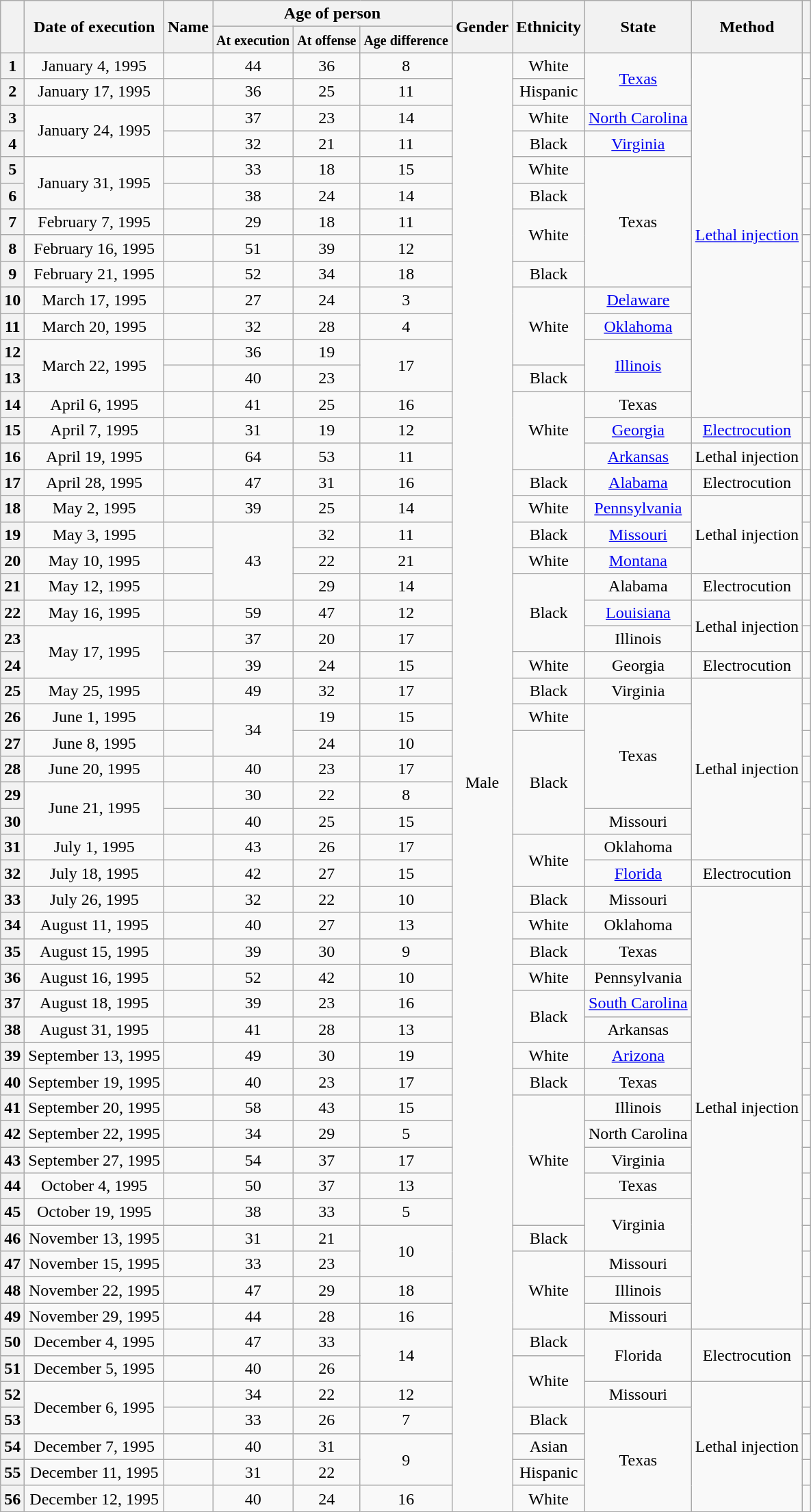<table class="wikitable sortable" style="text-align:center;">
<tr>
<th scope="col" rowspan="2"></th>
<th scope="col" rowspan="2" data-sort-type="date">Date of execution</th>
<th scope="col" rowspan="2">Name</th>
<th scope="col" colspan="3">Age of person</th>
<th scope="col" rowspan="2">Gender</th>
<th scope="col" rowspan="2">Ethnicity</th>
<th scope="col" rowspan="2">State</th>
<th scope="col" rowspan="2">Method</th>
<th scope="col" rowspan="2"></th>
</tr>
<tr>
<th scope="col"><small>At execution</small></th>
<th scope="col"><small>At offense</small></th>
<th scope="col"><small>Age difference</small></th>
</tr>
<tr>
<th scope="row">1</th>
<td>January 4, 1995</td>
<td></td>
<td>44 </td>
<td>36 </td>
<td>8</td>
<td rowspan="56">Male</td>
<td>White</td>
<td rowspan="2"><a href='#'>Texas</a></td>
<td rowspan="14"><a href='#'>Lethal injection</a></td>
<td></td>
</tr>
<tr>
<th scope="row">2</th>
<td>January 17, 1995</td>
<td></td>
<td>36 </td>
<td>25 </td>
<td>11</td>
<td>Hispanic</td>
<td></td>
</tr>
<tr>
<th scope="row">3</th>
<td rowspan="2">January 24, 1995</td>
<td></td>
<td>37 </td>
<td>23 </td>
<td>14</td>
<td>White</td>
<td><a href='#'>North Carolina</a></td>
<td></td>
</tr>
<tr>
<th scope="row">4</th>
<td></td>
<td>32 </td>
<td>21 </td>
<td>11</td>
<td>Black</td>
<td><a href='#'>Virginia</a></td>
<td></td>
</tr>
<tr>
<th scope="row">5</th>
<td rowspan="2">January 31, 1995</td>
<td></td>
<td>33 </td>
<td>18 </td>
<td>15</td>
<td>White</td>
<td rowspan="5">Texas</td>
<td></td>
</tr>
<tr>
<th scope="row">6</th>
<td></td>
<td>38 </td>
<td>24 </td>
<td>14</td>
<td>Black</td>
<td></td>
</tr>
<tr>
<th scope="row">7</th>
<td>February 7, 1995</td>
<td></td>
<td>29 </td>
<td>18 </td>
<td>11</td>
<td rowspan="2">White</td>
<td></td>
</tr>
<tr>
<th scope="row">8</th>
<td>February 16, 1995</td>
<td></td>
<td>51 </td>
<td>39 </td>
<td>12</td>
<td></td>
</tr>
<tr>
<th scope="row">9</th>
<td>February 21, 1995</td>
<td></td>
<td>52 </td>
<td>34 </td>
<td>18</td>
<td>Black</td>
<td></td>
</tr>
<tr>
<th scope="row">10</th>
<td>March 17, 1995</td>
<td></td>
<td>27 </td>
<td>24 </td>
<td>3</td>
<td rowspan="3">White</td>
<td><a href='#'>Delaware</a></td>
<td></td>
</tr>
<tr>
<th scope="row">11</th>
<td>March 20, 1995</td>
<td></td>
<td>32 </td>
<td>28 </td>
<td>4</td>
<td><a href='#'>Oklahoma</a></td>
<td></td>
</tr>
<tr>
<th scope="row">12</th>
<td rowspan="2">March 22, 1995</td>
<td></td>
<td>36 </td>
<td>19 </td>
<td rowspan="2">17</td>
<td rowspan="2"><a href='#'>Illinois</a></td>
<td></td>
</tr>
<tr>
<th scope="row">13</th>
<td></td>
<td>40 </td>
<td>23 </td>
<td>Black</td>
<td></td>
</tr>
<tr>
<th scope="row">14</th>
<td>April 6, 1995</td>
<td></td>
<td>41 </td>
<td>25 </td>
<td>16</td>
<td rowspan="3">White</td>
<td>Texas</td>
<td></td>
</tr>
<tr>
<th scope="row">15</th>
<td>April 7, 1995</td>
<td></td>
<td>31 </td>
<td>19 </td>
<td>12</td>
<td><a href='#'>Georgia</a></td>
<td><a href='#'>Electrocution</a></td>
<td></td>
</tr>
<tr>
<th scope="row">16</th>
<td>April 19, 1995</td>
<td></td>
<td>64 </td>
<td>53 </td>
<td>11</td>
<td><a href='#'>Arkansas</a></td>
<td>Lethal injection</td>
<td></td>
</tr>
<tr>
<th scope="row">17</th>
<td>April 28, 1995</td>
<td></td>
<td>47 </td>
<td>31 </td>
<td>16</td>
<td>Black</td>
<td><a href='#'>Alabama</a></td>
<td>Electrocution</td>
<td></td>
</tr>
<tr>
<th scope="row">18</th>
<td>May 2, 1995</td>
<td></td>
<td>39 </td>
<td>25 </td>
<td>14</td>
<td>White</td>
<td><a href='#'>Pennsylvania</a></td>
<td rowspan="3">Lethal injection</td>
<td></td>
</tr>
<tr>
<th scope="row">19</th>
<td>May 3, 1995</td>
<td></td>
<td rowspan="3">43 </td>
<td>32 </td>
<td>11</td>
<td>Black</td>
<td><a href='#'>Missouri</a></td>
<td></td>
</tr>
<tr>
<th scope="row">20</th>
<td>May 10, 1995</td>
<td> </td>
<td>22 </td>
<td>21</td>
<td>White</td>
<td><a href='#'>Montana</a></td>
<td></td>
</tr>
<tr>
<th scope="row">21</th>
<td>May 12, 1995</td>
<td></td>
<td>29 </td>
<td>14</td>
<td rowspan="3">Black</td>
<td>Alabama</td>
<td>Electrocution</td>
<td></td>
</tr>
<tr>
<th scope="row">22</th>
<td>May 16, 1995</td>
<td></td>
<td>59 </td>
<td>47 </td>
<td>12</td>
<td><a href='#'>Louisiana</a></td>
<td rowspan="2">Lethal injection</td>
<td></td>
</tr>
<tr>
<th scope="row">23</th>
<td rowspan="2">May 17, 1995</td>
<td></td>
<td>37 </td>
<td>20 </td>
<td>17</td>
<td>Illinois</td>
<td></td>
</tr>
<tr>
<th scope="row">24</th>
<td></td>
<td>39 </td>
<td>24 </td>
<td>15</td>
<td>White</td>
<td>Georgia</td>
<td>Electrocution</td>
<td></td>
</tr>
<tr>
<th scope="row">25</th>
<td>May 25, 1995</td>
<td></td>
<td>49 </td>
<td>32 </td>
<td>17</td>
<td>Black</td>
<td>Virginia</td>
<td rowspan="7">Lethal injection</td>
<td></td>
</tr>
<tr>
<th scope="row">26</th>
<td>June 1, 1995</td>
<td></td>
<td rowspan="2">34 </td>
<td>19 </td>
<td>15</td>
<td>White</td>
<td rowspan="4">Texas</td>
<td></td>
</tr>
<tr>
<th scope="row">27</th>
<td>June 8, 1995</td>
<td></td>
<td>24 </td>
<td>10</td>
<td rowspan="4">Black</td>
<td></td>
</tr>
<tr>
<th scope="row">28</th>
<td>June 20, 1995</td>
<td></td>
<td>40 </td>
<td>23 </td>
<td>17</td>
<td></td>
</tr>
<tr>
<th scope="row">29</th>
<td rowspan="2">June 21, 1995</td>
<td></td>
<td>30 </td>
<td>22 </td>
<td>8</td>
<td></td>
</tr>
<tr>
<th scope="row">30</th>
<td></td>
<td>40 </td>
<td>25 </td>
<td>15</td>
<td>Missouri</td>
<td></td>
</tr>
<tr>
<th scope="row">31</th>
<td>July 1, 1995</td>
<td></td>
<td>43 </td>
<td>26 </td>
<td>17</td>
<td rowspan="2">White</td>
<td>Oklahoma</td>
<td></td>
</tr>
<tr>
<th scope="row">32</th>
<td>July 18, 1995</td>
<td></td>
<td>42 </td>
<td>27 </td>
<td>15</td>
<td><a href='#'>Florida</a></td>
<td>Electrocution</td>
<td></td>
</tr>
<tr>
<th scope="row">33</th>
<td>July 26, 1995</td>
<td></td>
<td>32 </td>
<td>22 </td>
<td>10</td>
<td>Black</td>
<td>Missouri</td>
<td rowspan="17">Lethal injection</td>
<td></td>
</tr>
<tr>
<th scope="row">34</th>
<td>August 11, 1995</td>
<td></td>
<td>40 </td>
<td>27 </td>
<td>13</td>
<td>White</td>
<td>Oklahoma</td>
<td></td>
</tr>
<tr>
<th scope="row">35</th>
<td>August 15, 1995</td>
<td></td>
<td>39 </td>
<td>30 </td>
<td>9</td>
<td>Black</td>
<td>Texas</td>
<td></td>
</tr>
<tr>
<th scope="row">36</th>
<td>August 16, 1995</td>
<td></td>
<td>52 </td>
<td>42 </td>
<td>10</td>
<td>White</td>
<td>Pennsylvania</td>
<td></td>
</tr>
<tr>
<th scope="row">37</th>
<td>August 18, 1995</td>
<td></td>
<td>39 </td>
<td>23 </td>
<td>16</td>
<td rowspan="2">Black</td>
<td><a href='#'>South Carolina</a></td>
<td></td>
</tr>
<tr>
<th scope="row">38</th>
<td>August 31, 1995</td>
<td></td>
<td>41 </td>
<td>28 </td>
<td>13</td>
<td>Arkansas</td>
<td></td>
</tr>
<tr>
<th scope="row">39</th>
<td>September 13, 1995</td>
<td></td>
<td>49 </td>
<td>30 </td>
<td>19</td>
<td>White</td>
<td><a href='#'>Arizona</a></td>
<td></td>
</tr>
<tr>
<th scope="row">40</th>
<td>September 19, 1995</td>
<td></td>
<td>40 </td>
<td>23 </td>
<td>17</td>
<td>Black</td>
<td>Texas</td>
<td></td>
</tr>
<tr>
<th scope="row">41</th>
<td>September 20, 1995</td>
<td></td>
<td>58 </td>
<td>43 </td>
<td>15</td>
<td rowspan="5">White</td>
<td>Illinois</td>
<td></td>
</tr>
<tr>
<th scope="row">42</th>
<td>September 22, 1995</td>
<td></td>
<td>34 </td>
<td>29 </td>
<td>5</td>
<td>North Carolina</td>
<td></td>
</tr>
<tr>
<th scope="row">43</th>
<td>September 27, 1995</td>
<td></td>
<td>54 </td>
<td>37 </td>
<td>17</td>
<td>Virginia</td>
<td></td>
</tr>
<tr>
<th scope="row">44</th>
<td>October 4, 1995</td>
<td></td>
<td>50 </td>
<td>37 </td>
<td>13</td>
<td>Texas</td>
<td></td>
</tr>
<tr>
<th scope="row">45</th>
<td>October 19, 1995</td>
<td></td>
<td>38 </td>
<td>33 </td>
<td>5</td>
<td rowspan="2">Virginia</td>
<td></td>
</tr>
<tr>
<th scope="row">46</th>
<td>November 13, 1995</td>
<td></td>
<td>31 </td>
<td>21 </td>
<td rowspan="2">10</td>
<td>Black</td>
<td></td>
</tr>
<tr>
<th scope="row">47</th>
<td>November 15, 1995</td>
<td></td>
<td>33 </td>
<td>23 </td>
<td rowspan="3">White</td>
<td>Missouri</td>
<td></td>
</tr>
<tr>
<th scope="row">48</th>
<td>November 22, 1995</td>
<td></td>
<td>47 </td>
<td>29 </td>
<td>18</td>
<td>Illinois</td>
<td></td>
</tr>
<tr>
<th scope="row">49</th>
<td>November 29, 1995</td>
<td></td>
<td>44 </td>
<td>28 </td>
<td>16</td>
<td>Missouri</td>
<td></td>
</tr>
<tr>
<th scope="row">50</th>
<td>December 4, 1995</td>
<td></td>
<td>47 </td>
<td>33 </td>
<td rowspan="2">14</td>
<td>Black</td>
<td rowspan="2">Florida</td>
<td rowspan="2">Electrocution</td>
<td></td>
</tr>
<tr>
<th scope="row">51</th>
<td>December 5, 1995</td>
<td></td>
<td>40 </td>
<td>26 </td>
<td rowspan="2">White</td>
<td></td>
</tr>
<tr>
<th scope="row">52</th>
<td rowspan="2">December 6, 1995</td>
<td></td>
<td>34 </td>
<td>22 </td>
<td>12</td>
<td>Missouri</td>
<td rowspan="5">Lethal injection</td>
<td></td>
</tr>
<tr>
<th scope="row">53</th>
<td></td>
<td>33 </td>
<td>26 </td>
<td>7</td>
<td>Black</td>
<td rowspan="4">Texas</td>
<td></td>
</tr>
<tr>
<th scope="row">54</th>
<td>December 7, 1995</td>
<td></td>
<td>40 </td>
<td>31 </td>
<td rowspan="2">9</td>
<td>Asian</td>
<td></td>
</tr>
<tr>
<th scope="row">55</th>
<td>December 11, 1995</td>
<td></td>
<td>31 </td>
<td>22 </td>
<td>Hispanic</td>
<td></td>
</tr>
<tr>
<th scope="row">56</th>
<td>December 12, 1995</td>
<td></td>
<td>40 </td>
<td>24 </td>
<td>16</td>
<td>White</td>
<td></td>
</tr>
</table>
